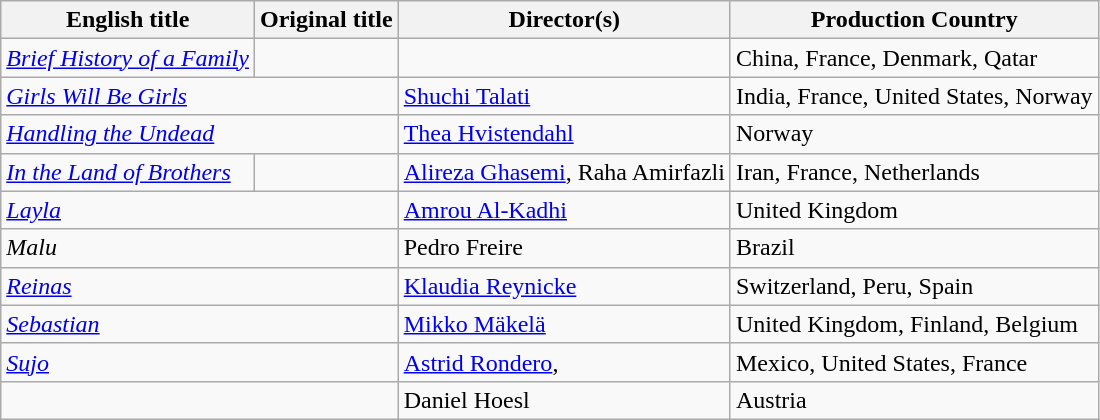<table class="wikitable plainrowheaders" style="margin-bottom:4px">
<tr>
<th scope="col">English title</th>
<th scope="col">Original title</th>
<th scope="col">Director(s)</th>
<th scope="col">Production Country</th>
</tr>
<tr>
<td scope="row"><em><a href='#'>Brief History of a Family</a></em></td>
<td></td>
<td></td>
<td>China, France, Denmark, Qatar</td>
</tr>
<tr>
<td colspan="2" scope="row"><a href='#'><em>Girls Will Be Girls</em></a></td>
<td><a href='#'>Shuchi Talati</a></td>
<td>India, France, United States, Norway</td>
</tr>
<tr>
<td colspan="2" scope="row"><em><a href='#'>Handling the Undead</a></em></td>
<td><a href='#'>Thea Hvistendahl</a></td>
<td>Norway</td>
</tr>
<tr>
<td scope="row"><em><a href='#'>In the Land of Brothers</a></em></td>
<td></td>
<td><a href='#'>Alireza Ghasemi</a>, Raha Amirfazli</td>
<td>Iran, France, Netherlands</td>
</tr>
<tr>
<td colspan="2" scope="row"><em><a href='#'>Layla</a></em></td>
<td><a href='#'>Amrou Al-Kadhi</a></td>
<td>United Kingdom</td>
</tr>
<tr>
<td colspan="2" scope="row"><em>Malu</em></td>
<td>Pedro Freire</td>
<td>Brazil</td>
</tr>
<tr>
<td colspan="2" scope="row"><em><a href='#'>Reinas</a></em></td>
<td><a href='#'>Klaudia Reynicke</a></td>
<td>Switzerland, Peru, Spain</td>
</tr>
<tr>
<td colspan="2" scope="row"><em><a href='#'>Sebastian</a></em></td>
<td><a href='#'>Mikko Mäkelä</a></td>
<td>United Kingdom, Finland, Belgium</td>
</tr>
<tr>
<td colspan="2" scope="row"><em><a href='#'>Sujo</a></em></td>
<td><a href='#'>Astrid Rondero</a>, </td>
<td>Mexico, United States, France</td>
</tr>
<tr>
<td colspan="2" scope="row"></td>
<td>Daniel Hoesl</td>
<td>Austria</td>
</tr>
</table>
